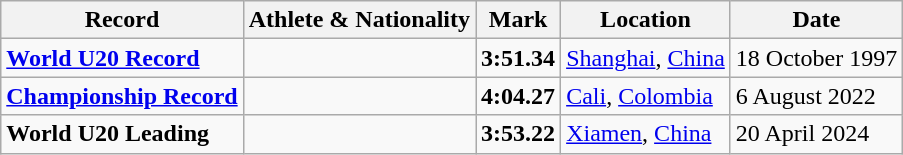<table class="wikitable">
<tr>
<th scope="col">Record</th>
<th scope="col">Athlete & Nationality</th>
<th scope="col">Mark</th>
<th scope="col">Location</th>
<th scope="col">Date</th>
</tr>
<tr>
<td><strong><a href='#'>World U20 Record</a></strong></td>
<td></td>
<td><strong>3:51.34</strong></td>
<td><a href='#'>Shanghai</a>, <a href='#'>China</a></td>
<td>18 October 1997</td>
</tr>
<tr>
<td><strong><a href='#'>Championship Record</a></strong></td>
<td></td>
<td><strong>4:04.27</strong></td>
<td><a href='#'>Cali</a>, <a href='#'>Colombia</a></td>
<td>6 August 2022</td>
</tr>
<tr>
<td><strong>World U20 Leading</strong></td>
<td></td>
<td><strong>3:53.22</strong></td>
<td><a href='#'>Xiamen</a>, <a href='#'>China</a></td>
<td>20 April 2024</td>
</tr>
</table>
